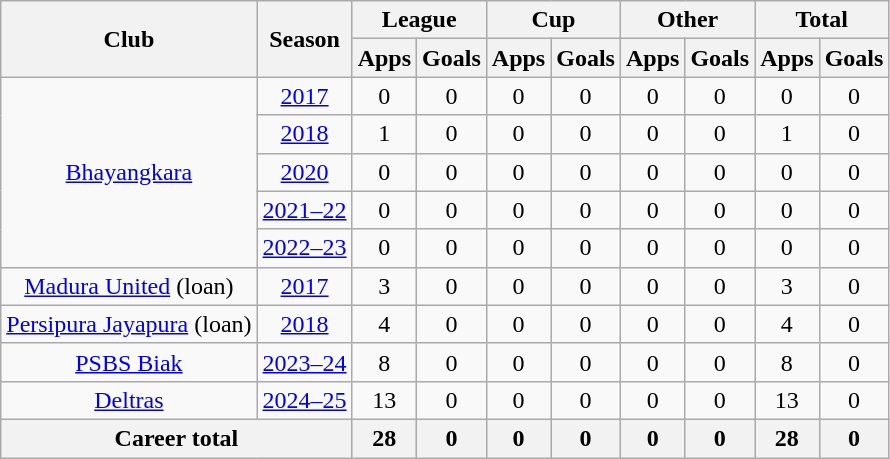<table class="wikitable" style="text-align:center">
<tr>
<th rowspan="2">Club</th>
<th rowspan="2">Season</th>
<th colspan="2">League</th>
<th colspan="2">Cup</th>
<th colspan="2">Other</th>
<th colspan="2">Total</th>
</tr>
<tr>
<th>Apps</th>
<th>Goals</th>
<th>Apps</th>
<th>Goals</th>
<th>Apps</th>
<th>Goals</th>
<th>Apps</th>
<th>Goals</th>
</tr>
<tr>
<td rowspan="5" valign="center"><a href='#'>Bhayangkara</a></td>
<td><a href='#'>2017</a></td>
<td>0</td>
<td>0</td>
<td>0</td>
<td>0</td>
<td>0</td>
<td>0</td>
<td>0</td>
<td>0</td>
</tr>
<tr>
<td><a href='#'>2018</a></td>
<td>1</td>
<td>0</td>
<td>0</td>
<td>0</td>
<td>0</td>
<td>0</td>
<td>1</td>
<td>0</td>
</tr>
<tr>
<td><a href='#'>2020</a></td>
<td>0</td>
<td>0</td>
<td>0</td>
<td>0</td>
<td>0</td>
<td>0</td>
<td>0</td>
<td>0</td>
</tr>
<tr>
<td><a href='#'>2021–22</a></td>
<td>0</td>
<td>0</td>
<td>0</td>
<td>0</td>
<td>0</td>
<td>0</td>
<td>0</td>
<td>0</td>
</tr>
<tr>
<td><a href='#'>2022–23</a></td>
<td>0</td>
<td>0</td>
<td>0</td>
<td>0</td>
<td>0</td>
<td>0</td>
<td>0</td>
<td>0</td>
</tr>
<tr>
<td rowspan="1" valign="center"><a href='#'>Madura United</a> (loan)</td>
<td><a href='#'>2017</a></td>
<td>3</td>
<td>0</td>
<td>0</td>
<td>0</td>
<td>0</td>
<td>0</td>
<td>3</td>
<td>0</td>
</tr>
<tr>
<td rowspan="1" valign="center"><a href='#'>Persipura Jayapura</a> (loan)</td>
<td><a href='#'>2018</a></td>
<td>4</td>
<td>0</td>
<td>0</td>
<td>0</td>
<td>0</td>
<td>0</td>
<td>4</td>
<td>0</td>
</tr>
<tr>
<td rowspan="1" valign="center"><a href='#'>PSBS Biak</a></td>
<td><a href='#'>2023–24</a></td>
<td>8</td>
<td>0</td>
<td>0</td>
<td>0</td>
<td>0</td>
<td>0</td>
<td>8</td>
<td>0</td>
</tr>
<tr>
<td rowspan="1" valign="center"><a href='#'>Deltras</a></td>
<td><a href='#'>2024–25</a></td>
<td>13</td>
<td>0</td>
<td>0</td>
<td>0</td>
<td>0</td>
<td>0</td>
<td>13</td>
<td>0</td>
</tr>
<tr>
<th colspan="2">Career total</th>
<th>28</th>
<th>0</th>
<th>0</th>
<th>0</th>
<th>0</th>
<th>0</th>
<th>28</th>
<th>0</th>
</tr>
</table>
